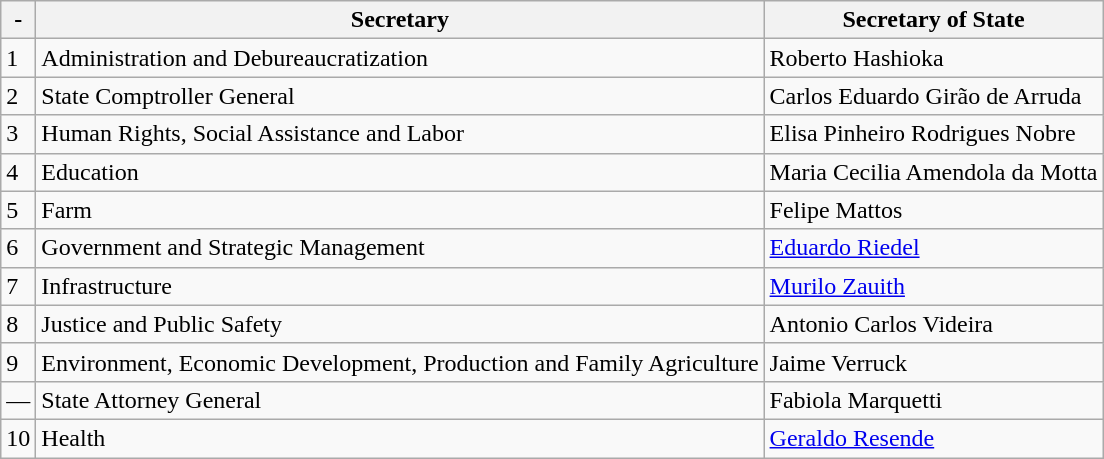<table class="wikitable sortable">
<tr>
<th>-</th>
<th>Secretary</th>
<th>Secretary of State</th>
</tr>
<tr>
<td>1</td>
<td>Administration and Debureaucratization</td>
<td>Roberto Hashioka</td>
</tr>
<tr>
<td>2</td>
<td>State Comptroller General</td>
<td>Carlos Eduardo Girão de Arruda</td>
</tr>
<tr>
<td>3</td>
<td>Human Rights, Social Assistance and Labor</td>
<td>Elisa Pinheiro Rodrigues Nobre</td>
</tr>
<tr>
<td>4</td>
<td>Education</td>
<td>Maria Cecilia Amendola da Motta</td>
</tr>
<tr>
<td>5</td>
<td>Farm</td>
<td>Felipe Mattos</td>
</tr>
<tr>
<td>6</td>
<td>Government and Strategic Management</td>
<td><a href='#'>Eduardo Riedel</a></td>
</tr>
<tr>
<td>7</td>
<td>Infrastructure</td>
<td><a href='#'>Murilo Zauith</a></td>
</tr>
<tr>
<td>8</td>
<td>Justice and Public Safety</td>
<td>Antonio Carlos Videira</td>
</tr>
<tr>
<td>9</td>
<td>Environment, Economic Development, Production and Family Agriculture</td>
<td>Jaime Verruck</td>
</tr>
<tr>
<td>—</td>
<td>State Attorney General</td>
<td>Fabiola Marquetti</td>
</tr>
<tr>
<td>10</td>
<td>Health</td>
<td><a href='#'>Geraldo Resende</a></td>
</tr>
</table>
